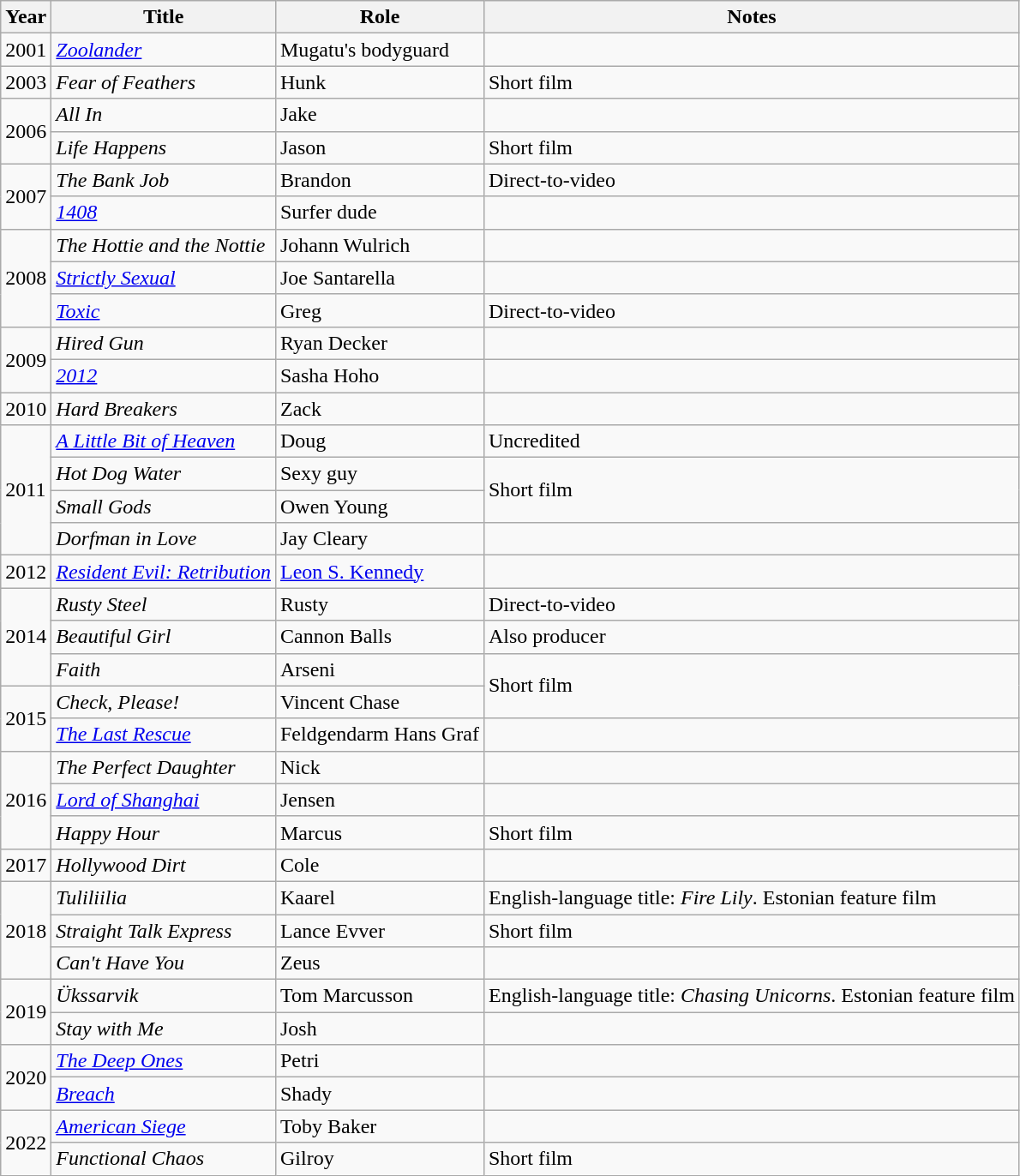<table class="wikitable sortable">
<tr>
<th>Year</th>
<th>Title</th>
<th>Role</th>
<th class="unsortable">Notes</th>
</tr>
<tr>
<td>2001</td>
<td><em><a href='#'>Zoolander</a></em></td>
<td>Mugatu's bodyguard</td>
<td></td>
</tr>
<tr>
<td>2003</td>
<td><em>Fear of Feathers</em></td>
<td>Hunk</td>
<td>Short film</td>
</tr>
<tr>
<td rowspan=2>2006</td>
<td><em>All In</em></td>
<td>Jake</td>
<td></td>
</tr>
<tr>
<td><em>Life Happens</em></td>
<td>Jason</td>
<td>Short film</td>
</tr>
<tr>
<td rowspan=2>2007</td>
<td><em>The Bank Job</em></td>
<td>Brandon</td>
<td>Direct-to-video</td>
</tr>
<tr>
<td><em><a href='#'>1408</a></em></td>
<td>Surfer dude</td>
<td></td>
</tr>
<tr>
<td rowspan=3>2008</td>
<td><em>The Hottie and the Nottie</em></td>
<td>Johann Wulrich</td>
<td></td>
</tr>
<tr>
<td><em><a href='#'>Strictly Sexual</a></em></td>
<td>Joe Santarella</td>
<td></td>
</tr>
<tr>
<td><em><a href='#'>Toxic</a></em></td>
<td>Greg</td>
<td>Direct-to-video</td>
</tr>
<tr>
<td rowspan=2>2009</td>
<td><em>Hired Gun</em></td>
<td>Ryan Decker</td>
<td></td>
</tr>
<tr>
<td><em><a href='#'>2012</a></em></td>
<td>Sasha Hoho</td>
<td></td>
</tr>
<tr>
<td>2010</td>
<td><em>Hard Breakers</em></td>
<td>Zack</td>
<td></td>
</tr>
<tr>
<td rowspan=4>2011</td>
<td><em><a href='#'>A Little Bit of Heaven</a></em></td>
<td>Doug</td>
<td>Uncredited</td>
</tr>
<tr>
<td><em>Hot Dog Water</em></td>
<td>Sexy guy</td>
<td rowspan=2>Short film</td>
</tr>
<tr>
<td><em>Small Gods</em></td>
<td>Owen Young</td>
</tr>
<tr>
<td><em>Dorfman in Love</em></td>
<td>Jay Cleary</td>
<td></td>
</tr>
<tr>
<td>2012</td>
<td><em><a href='#'>Resident Evil: Retribution</a></em></td>
<td><a href='#'>Leon S. Kennedy</a></td>
<td></td>
</tr>
<tr>
<td rowspan=3>2014</td>
<td><em>Rusty Steel</em></td>
<td>Rusty</td>
<td>Direct-to-video</td>
</tr>
<tr>
<td><em>Beautiful Girl</em></td>
<td>Cannon Balls</td>
<td>Also producer</td>
</tr>
<tr>
<td><em>Faith</em></td>
<td>Arseni</td>
<td rowspan=2>Short film</td>
</tr>
<tr>
<td rowspan=2>2015</td>
<td><em>Check, Please!</em></td>
<td>Vincent Chase</td>
</tr>
<tr>
<td><em><a href='#'>The Last Rescue</a></em></td>
<td>Feldgendarm Hans Graf</td>
<td></td>
</tr>
<tr>
<td rowspan=3>2016</td>
<td><em>The Perfect Daughter</em></td>
<td>Nick</td>
<td></td>
</tr>
<tr>
<td><em><a href='#'>Lord of Shanghai</a></em></td>
<td>Jensen</td>
<td></td>
</tr>
<tr>
<td><em>Happy Hour</em></td>
<td>Marcus</td>
<td>Short film</td>
</tr>
<tr>
<td>2017</td>
<td><em>Hollywood Dirt</em></td>
<td>Cole</td>
<td></td>
</tr>
<tr>
<td rowspan=3>2018</td>
<td><em>Tuliliilia</em></td>
<td>Kaarel</td>
<td>English-language title: <em>Fire Lily</em>. Estonian feature film</td>
</tr>
<tr>
<td><em>Straight Talk Express</em></td>
<td>Lance Evver</td>
<td>Short film</td>
</tr>
<tr>
<td><em>Can't Have You</em></td>
<td>Zeus</td>
<td></td>
</tr>
<tr>
<td rowspan=2>2019</td>
<td><em>Ükssarvik</em></td>
<td>Tom Marcusson</td>
<td>English-language title: <em>Chasing Unicorns</em>. Estonian feature film</td>
</tr>
<tr>
<td><em>Stay with Me</em></td>
<td>Josh</td>
<td></td>
</tr>
<tr>
<td rowspan=2>2020</td>
<td><em><a href='#'>The Deep Ones</a></em></td>
<td>Petri</td>
<td></td>
</tr>
<tr>
<td><em><a href='#'>Breach</a></em></td>
<td>Shady</td>
<td></td>
</tr>
<tr>
<td rowspan=2>2022</td>
<td><em><a href='#'>American Siege</a></em></td>
<td>Toby Baker</td>
<td></td>
</tr>
<tr>
<td><em>Functional Chaos</em></td>
<td>Gilroy</td>
<td>Short film</td>
</tr>
</table>
